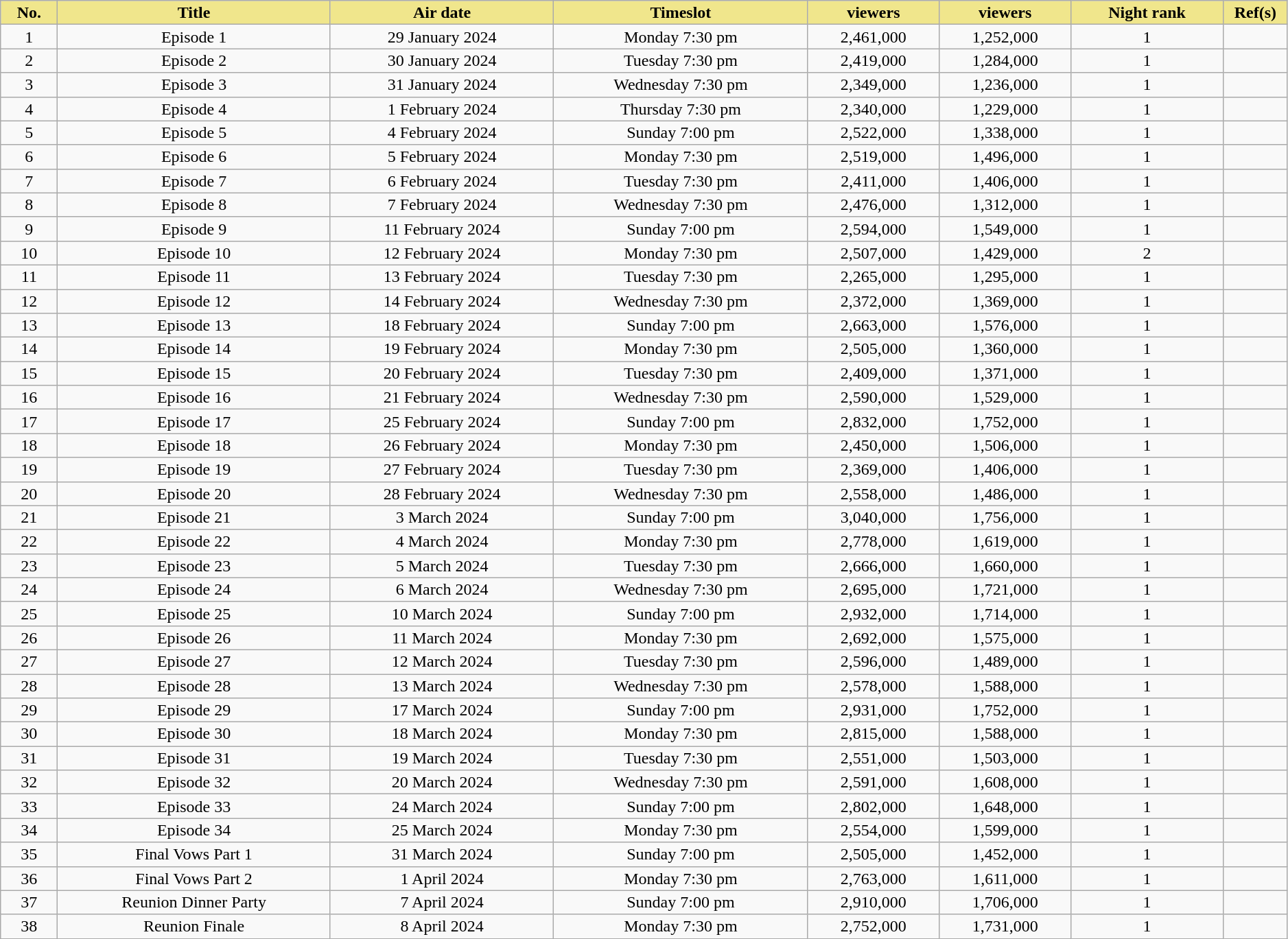<table class="wikitable plainrowheaders" style="text-align:center; line-height:16px; width:99%;">
<tr>
<th scope="col" style="background:#F0E68C; color:black;">No.</th>
<th scope="col" style="background:#F0E68C; color:black;">Title</th>
<th scope="col" style="background:#F0E68C; color:black;">Air date</th>
<th scope="col" style="background:#F0E68C; color:black;">Timeslot</th>
<th style="background:#F0E68C; color:black;"> viewers</th>
<th style="background:#F0E68C; color:black;"> viewers</th>
<th style="background:#F0E68C; color:black;">Night rank</th>
<th scope="col" style="background:#F0E68C; color:black; width:05%;">Ref(s)</th>
</tr>
<tr>
<td>1</td>
<td>Episode 1</td>
<td>29 January 2024</td>
<td>Monday 7:30 pm</td>
<td>2,461,000</td>
<td>1,252,000</td>
<td>1</td>
<td></td>
</tr>
<tr>
<td>2</td>
<td>Episode 2</td>
<td>30 January 2024</td>
<td>Tuesday 7:30 pm</td>
<td>2,419,000</td>
<td>1,284,000</td>
<td>1</td>
<td></td>
</tr>
<tr>
<td>3</td>
<td>Episode 3</td>
<td>31 January 2024</td>
<td>Wednesday 7:30 pm</td>
<td>2,349,000</td>
<td>1,236,000</td>
<td>1</td>
<td></td>
</tr>
<tr>
<td>4</td>
<td>Episode 4</td>
<td>1 February 2024</td>
<td>Thursday 7:30 pm</td>
<td>2,340,000</td>
<td>1,229,000</td>
<td>1</td>
<td></td>
</tr>
<tr>
<td>5</td>
<td>Episode 5</td>
<td>4 February 2024</td>
<td>Sunday 7:00 pm</td>
<td>2,522,000</td>
<td>1,338,000</td>
<td>1</td>
<td></td>
</tr>
<tr>
<td>6</td>
<td>Episode 6</td>
<td>5 February 2024</td>
<td>Monday 7:30 pm</td>
<td>2,519,000</td>
<td>1,496,000</td>
<td>1</td>
<td></td>
</tr>
<tr>
<td>7</td>
<td>Episode 7</td>
<td>6 February 2024</td>
<td>Tuesday 7:30 pm</td>
<td>2,411,000</td>
<td>1,406,000</td>
<td>1</td>
<td></td>
</tr>
<tr>
<td>8</td>
<td>Episode 8</td>
<td>7 February 2024</td>
<td>Wednesday 7:30 pm</td>
<td>2,476,000</td>
<td>1,312,000</td>
<td>1</td>
<td></td>
</tr>
<tr>
<td>9</td>
<td>Episode 9</td>
<td>11 February 2024</td>
<td>Sunday 7:00 pm</td>
<td>2,594,000</td>
<td>1,549,000</td>
<td>1</td>
<td></td>
</tr>
<tr>
<td>10</td>
<td>Episode 10</td>
<td>12 February 2024</td>
<td>Monday 7:30 pm</td>
<td>2,507,000</td>
<td>1,429,000</td>
<td>2</td>
<td></td>
</tr>
<tr>
<td>11</td>
<td>Episode 11</td>
<td>13 February 2024</td>
<td>Tuesday 7:30 pm</td>
<td>2,265,000</td>
<td>1,295,000</td>
<td>1</td>
<td></td>
</tr>
<tr>
<td>12</td>
<td>Episode 12</td>
<td>14 February 2024</td>
<td>Wednesday 7:30 pm</td>
<td>2,372,000</td>
<td>1,369,000</td>
<td>1</td>
<td></td>
</tr>
<tr>
<td>13</td>
<td>Episode 13</td>
<td>18 February 2024</td>
<td>Sunday 7:00 pm</td>
<td>2,663,000</td>
<td>1,576,000</td>
<td>1</td>
<td></td>
</tr>
<tr>
<td>14</td>
<td>Episode 14</td>
<td>19 February 2024</td>
<td>Monday 7:30 pm</td>
<td>2,505,000</td>
<td>1,360,000</td>
<td>1</td>
<td></td>
</tr>
<tr>
<td>15</td>
<td>Episode 15</td>
<td>20 February 2024</td>
<td>Tuesday 7:30 pm</td>
<td>2,409,000</td>
<td>1,371,000</td>
<td>1</td>
<td></td>
</tr>
<tr>
<td>16</td>
<td>Episode 16</td>
<td>21 February 2024</td>
<td>Wednesday 7:30 pm</td>
<td>2,590,000</td>
<td>1,529,000</td>
<td>1</td>
<td></td>
</tr>
<tr>
<td>17</td>
<td>Episode 17</td>
<td>25 February 2024</td>
<td>Sunday 7:00 pm</td>
<td>2,832,000</td>
<td>1,752,000</td>
<td>1</td>
<td></td>
</tr>
<tr>
<td>18</td>
<td>Episode 18</td>
<td>26 February 2024</td>
<td>Monday 7:30 pm</td>
<td>2,450,000</td>
<td>1,506,000</td>
<td>1</td>
<td></td>
</tr>
<tr>
<td>19</td>
<td>Episode 19</td>
<td>27 February 2024</td>
<td>Tuesday 7:30 pm</td>
<td>2,369,000</td>
<td>1,406,000</td>
<td>1</td>
<td></td>
</tr>
<tr>
<td>20</td>
<td>Episode 20</td>
<td>28 February 2024</td>
<td>Wednesday 7:30 pm</td>
<td>2,558,000</td>
<td>1,486,000</td>
<td>1</td>
<td></td>
</tr>
<tr>
<td>21</td>
<td>Episode 21</td>
<td>3 March 2024</td>
<td>Sunday 7:00 pm</td>
<td>3,040,000</td>
<td>1,756,000</td>
<td>1</td>
<td></td>
</tr>
<tr>
<td>22</td>
<td>Episode 22</td>
<td>4 March 2024</td>
<td>Monday 7:30 pm</td>
<td>2,778,000</td>
<td>1,619,000</td>
<td>1</td>
<td></td>
</tr>
<tr>
<td>23</td>
<td>Episode 23</td>
<td>5 March 2024</td>
<td>Tuesday 7:30 pm</td>
<td>2,666,000</td>
<td>1,660,000</td>
<td>1</td>
<td></td>
</tr>
<tr>
<td>24</td>
<td>Episode 24</td>
<td>6 March 2024</td>
<td>Wednesday 7:30 pm</td>
<td>2,695,000</td>
<td>1,721,000</td>
<td>1</td>
<td></td>
</tr>
<tr>
<td>25</td>
<td>Episode 25</td>
<td>10 March 2024</td>
<td>Sunday 7:00 pm</td>
<td>2,932,000</td>
<td>1,714,000</td>
<td>1</td>
<td></td>
</tr>
<tr>
<td>26</td>
<td>Episode 26</td>
<td>11 March 2024</td>
<td>Monday 7:30 pm</td>
<td>2,692,000</td>
<td>1,575,000</td>
<td>1</td>
<td></td>
</tr>
<tr>
<td>27</td>
<td>Episode 27</td>
<td>12 March 2024</td>
<td>Tuesday 7:30 pm</td>
<td>2,596,000</td>
<td>1,489,000</td>
<td>1</td>
<td></td>
</tr>
<tr>
<td>28</td>
<td>Episode 28</td>
<td>13 March 2024</td>
<td>Wednesday 7:30 pm</td>
<td>2,578,000</td>
<td>1,588,000</td>
<td>1</td>
<td></td>
</tr>
<tr>
<td>29</td>
<td>Episode 29</td>
<td>17 March 2024</td>
<td>Sunday 7:00 pm</td>
<td>2,931,000</td>
<td>1,752,000</td>
<td>1</td>
<td></td>
</tr>
<tr>
<td>30</td>
<td>Episode 30</td>
<td>18 March 2024</td>
<td>Monday 7:30 pm</td>
<td>2,815,000</td>
<td>1,588,000</td>
<td>1</td>
<td></td>
</tr>
<tr>
<td>31</td>
<td>Episode 31</td>
<td>19 March 2024</td>
<td>Tuesday 7:30 pm</td>
<td>2,551,000</td>
<td>1,503,000</td>
<td>1</td>
<td></td>
</tr>
<tr>
<td>32</td>
<td>Episode 32</td>
<td>20 March 2024</td>
<td>Wednesday 7:30 pm</td>
<td>2,591,000</td>
<td>1,608,000</td>
<td>1</td>
<td></td>
</tr>
<tr>
<td>33</td>
<td>Episode 33</td>
<td>24 March 2024</td>
<td>Sunday 7:00 pm</td>
<td>2,802,000</td>
<td>1,648,000</td>
<td>1</td>
<td></td>
</tr>
<tr>
<td>34</td>
<td>Episode 34</td>
<td>25 March 2024</td>
<td>Monday 7:30 pm</td>
<td>2,554,000</td>
<td>1,599,000</td>
<td>1</td>
<td></td>
</tr>
<tr>
<td>35</td>
<td>Final Vows Part 1</td>
<td>31 March 2024</td>
<td>Sunday 7:00 pm</td>
<td>2,505,000</td>
<td>1,452,000</td>
<td>1</td>
<td></td>
</tr>
<tr>
<td>36</td>
<td>Final Vows Part 2</td>
<td>1 April 2024</td>
<td>Monday 7:30 pm</td>
<td>2,763,000</td>
<td>1,611,000</td>
<td>1</td>
<td></td>
</tr>
<tr>
<td>37</td>
<td>Reunion Dinner Party</td>
<td>7 April 2024</td>
<td>Sunday 7:00 pm</td>
<td>2,910,000</td>
<td>1,706,000</td>
<td>1</td>
<td></td>
</tr>
<tr>
<td>38</td>
<td>Reunion Finale</td>
<td>8 April 2024</td>
<td>Monday 7:30 pm</td>
<td>2,752,000</td>
<td>1,731,000</td>
<td>1</td>
<td></td>
</tr>
</table>
